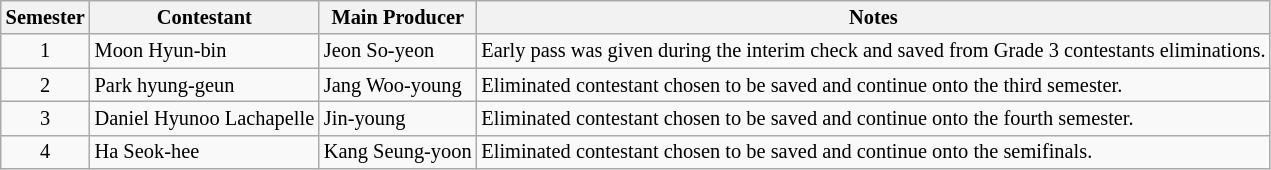<table class="wikitable" style="font-size:85%">
<tr>
<th>Semester</th>
<th>Contestant</th>
<th>Main Producer</th>
<th scope="col">Notes</th>
</tr>
<tr>
<td style="text-align:center">1</td>
<td>Moon Hyun-bin</td>
<td>Jeon So-yeon</td>
<td>Early pass was given during the interim check and saved from Grade 3 contestants eliminations.</td>
</tr>
<tr>
<td style="text-align:center">2</td>
<td>Park hyung-geun</td>
<td>Jang Woo-young</td>
<td>Eliminated contestant chosen to be saved and continue onto the third semester.</td>
</tr>
<tr>
<td style="text-align:center">3</td>
<td>Daniel Hyunoo Lachapelle</td>
<td>Jin-young</td>
<td>Eliminated contestant chosen to be saved and continue onto the fourth semester.</td>
</tr>
<tr>
<td style="text-align:center">4</td>
<td>Ha Seok-hee</td>
<td>Kang Seung-yoon</td>
<td>Eliminated contestant chosen to be saved and continue onto the semifinals.</td>
</tr>
</table>
